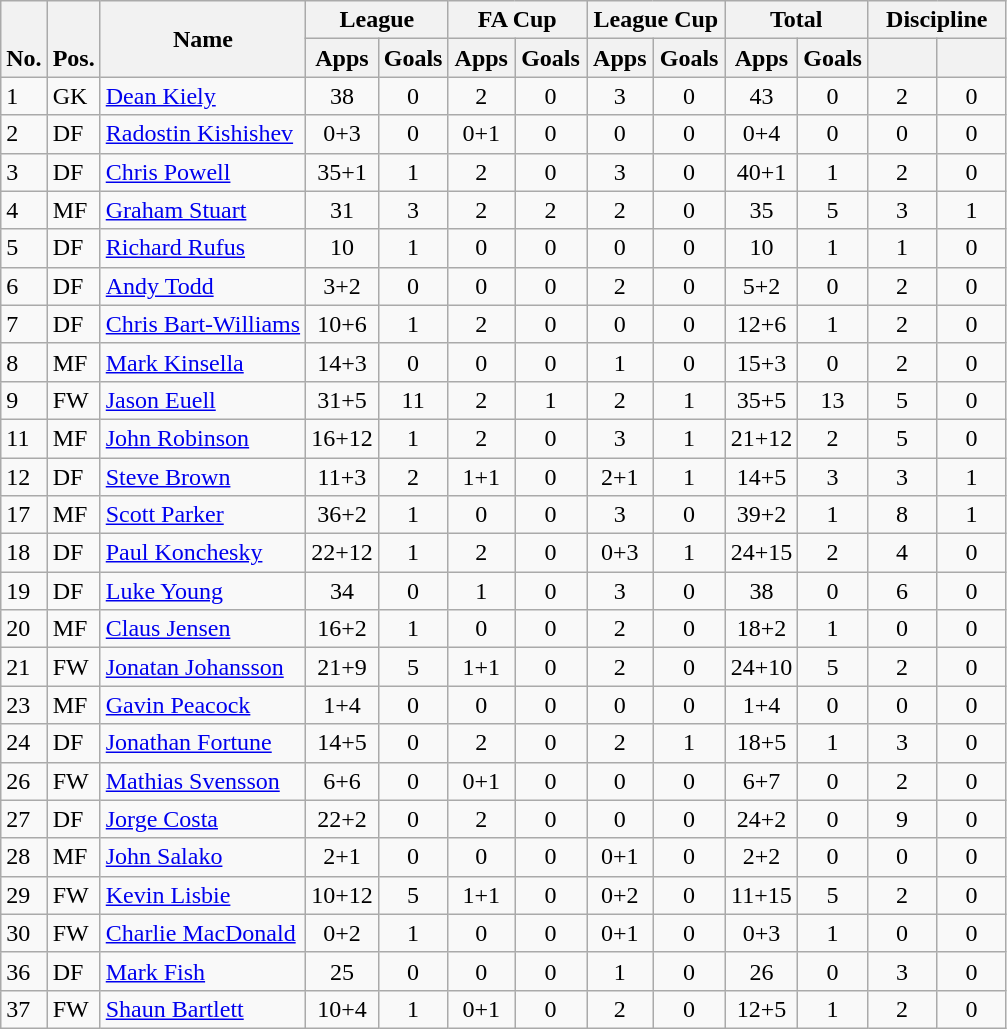<table class="wikitable" style="text-align:center">
<tr>
<th rowspan="2" style="vertical-align:bottom;">No.</th>
<th rowspan="2" style="vertical-align:bottom;">Pos.</th>
<th rowspan="2">Name</th>
<th colspan="2" style="width:85px;">League</th>
<th colspan="2" style="width:85px;">FA Cup</th>
<th colspan="2" style="width:85px;">League Cup</th>
<th colspan="2" style="width:85px;">Total</th>
<th colspan="2" style="width:85px;">Discipline</th>
</tr>
<tr>
<th>Apps</th>
<th>Goals</th>
<th>Apps</th>
<th>Goals</th>
<th>Apps</th>
<th>Goals</th>
<th>Apps</th>
<th>Goals</th>
<th></th>
<th></th>
</tr>
<tr>
<td align="left">1</td>
<td align="left">GK</td>
<td align="left"> <a href='#'>Dean Kiely</a></td>
<td>38</td>
<td>0</td>
<td>2</td>
<td>0</td>
<td>3</td>
<td>0</td>
<td>43</td>
<td>0</td>
<td>2</td>
<td>0</td>
</tr>
<tr>
<td align="left">2</td>
<td align="left">DF</td>
<td align="left"> <a href='#'>Radostin Kishishev</a></td>
<td>0+3</td>
<td>0</td>
<td>0+1</td>
<td>0</td>
<td>0</td>
<td>0</td>
<td>0+4</td>
<td>0</td>
<td>0</td>
<td>0</td>
</tr>
<tr>
<td align="left">3</td>
<td align="left">DF</td>
<td align="left"> <a href='#'>Chris Powell</a></td>
<td>35+1</td>
<td>1</td>
<td>2</td>
<td>0</td>
<td>3</td>
<td>0</td>
<td>40+1</td>
<td>1</td>
<td>2</td>
<td>0</td>
</tr>
<tr>
<td align="left">4</td>
<td align="left">MF</td>
<td align="left"> <a href='#'>Graham Stuart</a></td>
<td>31</td>
<td>3</td>
<td>2</td>
<td>2</td>
<td>2</td>
<td>0</td>
<td>35</td>
<td>5</td>
<td>3</td>
<td>1</td>
</tr>
<tr>
<td align="left">5</td>
<td align="left">DF</td>
<td align="left"> <a href='#'>Richard Rufus</a></td>
<td>10</td>
<td>1</td>
<td>0</td>
<td>0</td>
<td>0</td>
<td>0</td>
<td>10</td>
<td>1</td>
<td>1</td>
<td>0</td>
</tr>
<tr>
<td align="left">6</td>
<td align="left">DF</td>
<td align="left"> <a href='#'>Andy Todd</a></td>
<td>3+2</td>
<td>0</td>
<td>0</td>
<td>0</td>
<td>2</td>
<td>0</td>
<td>5+2</td>
<td>0</td>
<td>2</td>
<td>0</td>
</tr>
<tr>
<td align="left">7</td>
<td align="left">DF</td>
<td align="left"> <a href='#'>Chris Bart-Williams</a></td>
<td>10+6</td>
<td>1</td>
<td>2</td>
<td>0</td>
<td>0</td>
<td>0</td>
<td>12+6</td>
<td>1</td>
<td>2</td>
<td>0</td>
</tr>
<tr>
<td align="left">8</td>
<td align="left">MF</td>
<td align="left"> <a href='#'>Mark Kinsella</a></td>
<td>14+3</td>
<td>0</td>
<td>0</td>
<td>0</td>
<td>1</td>
<td>0</td>
<td>15+3</td>
<td>0</td>
<td>2</td>
<td>0</td>
</tr>
<tr>
<td align="left">9</td>
<td align="left">FW</td>
<td align="left"> <a href='#'>Jason Euell</a></td>
<td>31+5</td>
<td>11</td>
<td>2</td>
<td>1</td>
<td>2</td>
<td>1</td>
<td>35+5</td>
<td>13</td>
<td>5</td>
<td>0</td>
</tr>
<tr>
<td align="left">11</td>
<td align="left">MF</td>
<td align="left"> <a href='#'>John Robinson</a></td>
<td>16+12</td>
<td>1</td>
<td>2</td>
<td>0</td>
<td>3</td>
<td>1</td>
<td>21+12</td>
<td>2</td>
<td>5</td>
<td>0</td>
</tr>
<tr>
<td align="left">12</td>
<td align="left">DF</td>
<td align="left"> <a href='#'>Steve Brown</a></td>
<td>11+3</td>
<td>2</td>
<td>1+1</td>
<td>0</td>
<td>2+1</td>
<td>1</td>
<td>14+5</td>
<td>3</td>
<td>3</td>
<td>1</td>
</tr>
<tr>
<td align="left">17</td>
<td align="left">MF</td>
<td align="left"> <a href='#'>Scott Parker</a></td>
<td>36+2</td>
<td>1</td>
<td>0</td>
<td>0</td>
<td>3</td>
<td>0</td>
<td>39+2</td>
<td>1</td>
<td>8</td>
<td>1</td>
</tr>
<tr>
<td align="left">18</td>
<td align="left">DF</td>
<td align="left"> <a href='#'>Paul Konchesky</a></td>
<td>22+12</td>
<td>1</td>
<td>2</td>
<td>0</td>
<td>0+3</td>
<td>1</td>
<td>24+15</td>
<td>2</td>
<td>4</td>
<td>0</td>
</tr>
<tr>
<td align="left">19</td>
<td align="left">DF</td>
<td align="left"> <a href='#'>Luke Young</a></td>
<td>34</td>
<td>0</td>
<td>1</td>
<td>0</td>
<td>3</td>
<td>0</td>
<td>38</td>
<td>0</td>
<td>6</td>
<td>0</td>
</tr>
<tr>
<td align="left">20</td>
<td align="left">MF</td>
<td align="left"> <a href='#'>Claus Jensen</a></td>
<td>16+2</td>
<td>1</td>
<td>0</td>
<td>0</td>
<td>2</td>
<td>0</td>
<td>18+2</td>
<td>1</td>
<td>0</td>
<td>0</td>
</tr>
<tr>
<td align="left">21</td>
<td align="left">FW</td>
<td align="left"> <a href='#'>Jonatan Johansson</a></td>
<td>21+9</td>
<td>5</td>
<td>1+1</td>
<td>0</td>
<td>2</td>
<td>0</td>
<td>24+10</td>
<td>5</td>
<td>2</td>
<td>0</td>
</tr>
<tr>
<td align="left">23</td>
<td align="left">MF</td>
<td align="left"> <a href='#'>Gavin Peacock</a></td>
<td>1+4</td>
<td>0</td>
<td>0</td>
<td>0</td>
<td>0</td>
<td>0</td>
<td>1+4</td>
<td>0</td>
<td>0</td>
<td>0</td>
</tr>
<tr>
<td align="left">24</td>
<td align="left">DF</td>
<td align="left"> <a href='#'>Jonathan Fortune</a></td>
<td>14+5</td>
<td>0</td>
<td>2</td>
<td>0</td>
<td>2</td>
<td>1</td>
<td>18+5</td>
<td>1</td>
<td>3</td>
<td>0</td>
</tr>
<tr>
<td align="left">26</td>
<td align="left">FW</td>
<td align="left"> <a href='#'>Mathias Svensson</a></td>
<td>6+6</td>
<td>0</td>
<td>0+1</td>
<td>0</td>
<td>0</td>
<td>0</td>
<td>6+7</td>
<td>0</td>
<td>2</td>
<td>0</td>
</tr>
<tr>
<td align="left">27</td>
<td align="left">DF</td>
<td align="left"> <a href='#'>Jorge Costa</a></td>
<td>22+2</td>
<td>0</td>
<td>2</td>
<td>0</td>
<td>0</td>
<td>0</td>
<td>24+2</td>
<td>0</td>
<td>9</td>
<td>0</td>
</tr>
<tr>
<td align="left">28</td>
<td align="left">MF</td>
<td align="left"> <a href='#'>John Salako</a></td>
<td>2+1</td>
<td>0</td>
<td>0</td>
<td>0</td>
<td>0+1</td>
<td>0</td>
<td>2+2</td>
<td>0</td>
<td>0</td>
<td>0</td>
</tr>
<tr>
<td align="left">29</td>
<td align="left">FW</td>
<td align="left"> <a href='#'>Kevin Lisbie</a></td>
<td>10+12</td>
<td>5</td>
<td>1+1</td>
<td>0</td>
<td>0+2</td>
<td>0</td>
<td>11+15</td>
<td>5</td>
<td>2</td>
<td>0</td>
</tr>
<tr>
<td align="left">30</td>
<td align="left">FW</td>
<td align="left"> <a href='#'>Charlie MacDonald</a></td>
<td>0+2</td>
<td>1</td>
<td>0</td>
<td>0</td>
<td>0+1</td>
<td>0</td>
<td>0+3</td>
<td>1</td>
<td>0</td>
<td>0</td>
</tr>
<tr>
<td align="left">36</td>
<td align="left">DF</td>
<td align="left"> <a href='#'>Mark Fish</a></td>
<td>25</td>
<td>0</td>
<td>0</td>
<td>0</td>
<td>1</td>
<td>0</td>
<td>26</td>
<td>0</td>
<td>3</td>
<td>0</td>
</tr>
<tr>
<td align="left">37</td>
<td align="left">FW</td>
<td align="left"> <a href='#'>Shaun Bartlett</a></td>
<td>10+4</td>
<td>1</td>
<td>0+1</td>
<td>0</td>
<td>2</td>
<td>0</td>
<td>12+5</td>
<td>1</td>
<td>2</td>
<td>0</td>
</tr>
</table>
